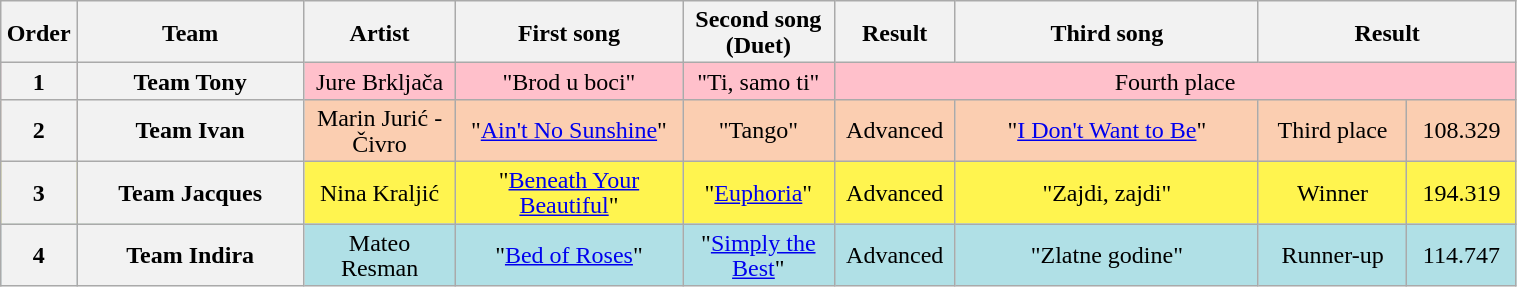<table class="wikitable" style="text-align:center; line-height:17px; width:80%;">
<tr>
<th width="05%">Order</th>
<th width="15%">Team</th>
<th width="10%">Artist</th>
<th width="15%">First song</th>
<th width="10%">Second song (Duet)</th>
<th width="8%">Result</th>
<th width="20%">Third song</th>
<th colspan="2" width="17%">Result</th>
</tr>
<tr bgcolor="pink">
<th scope="col">1</th>
<th>Team Tony</th>
<td>Jure Brkljača</td>
<td>"Brod u boci"</td>
<td>"Ti, samo ti"</td>
<td colspan="4">Fourth place</td>
</tr>
<tr style="background:#FBCEB1;" |>
<th scope="col">2</th>
<th>Team Ivan</th>
<td>Marin Jurić - Čivro</td>
<td>"<a href='#'>Ain't No Sunshine</a>"</td>
<td>"Tango"</td>
<td>Advanced</td>
<td>"<a href='#'>I Don't Want to Be</a>"</td>
<td>Third place</td>
<td>108.329</td>
</tr>
<tr style="background:#FFF44F" |>
<th scope="col">3</th>
<th>Team Jacques</th>
<td>Nina Kraljić</td>
<td>"<a href='#'>Beneath Your Beautiful</a>"</td>
<td>"<a href='#'>Euphoria</a>"</td>
<td>Advanced</td>
<td>"Zajdi, zajdi"</td>
<td>Winner</td>
<td>194.319</td>
</tr>
<tr style="background:#B0E0E6" |>
<th scope="col">4</th>
<th>Team Indira</th>
<td>Mateo Resman</td>
<td>"<a href='#'>Bed of Roses</a>"</td>
<td>"<a href='#'>Simply the Best</a>"</td>
<td>Advanced</td>
<td>"Zlatne godine"</td>
<td>Runner-up</td>
<td>114.747</td>
</tr>
</table>
